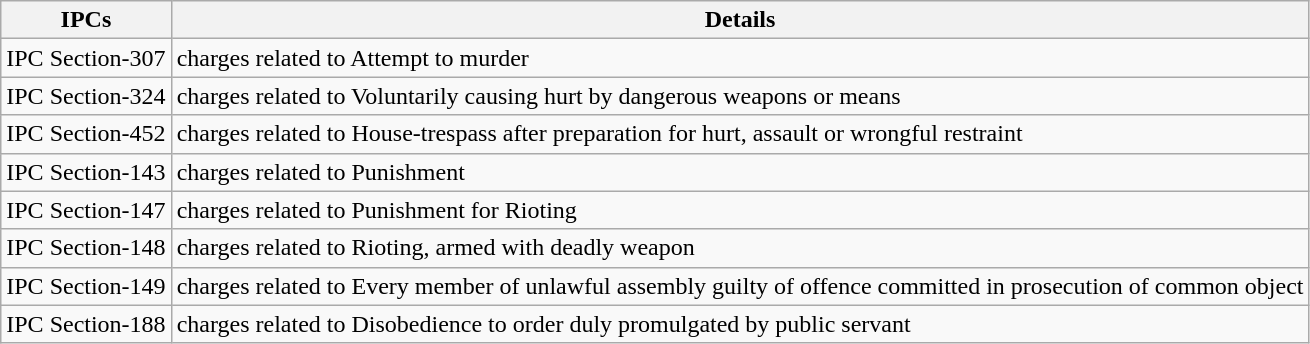<table class="wikitable">
<tr>
<th>IPCs</th>
<th>Details</th>
</tr>
<tr>
<td>IPC Section-307</td>
<td>charges related to Attempt to murder</td>
</tr>
<tr>
<td>IPC Section-324</td>
<td>charges related to Voluntarily causing hurt by dangerous weapons or means</td>
</tr>
<tr>
<td>IPC Section-452</td>
<td>charges related to House-trespass after preparation for hurt, assault or wrongful restraint</td>
</tr>
<tr>
<td>IPC Section-143</td>
<td>charges related to Punishment</td>
</tr>
<tr>
<td>IPC Section-147</td>
<td>charges related to Punishment for Rioting</td>
</tr>
<tr>
<td>IPC Section-148</td>
<td>charges related to Rioting, armed with deadly weapon</td>
</tr>
<tr>
<td>IPC Section-149</td>
<td>charges related to Every member of unlawful assembly guilty of offence committed in prosecution of common object</td>
</tr>
<tr>
<td>IPC Section-188</td>
<td>charges related to Disobedience to order duly promulgated by public servant</td>
</tr>
</table>
